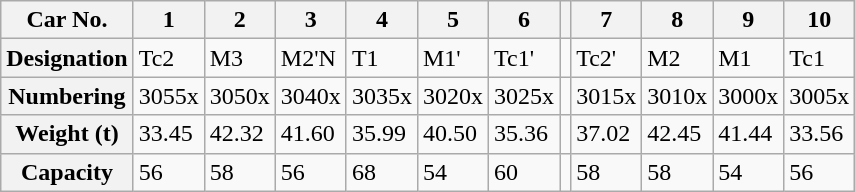<table class="wikitable">
<tr>
<th>Car No.</th>
<th>1</th>
<th>2</th>
<th>3</th>
<th>4</th>
<th>5</th>
<th>6</th>
<th></th>
<th>7</th>
<th>8</th>
<th>9</th>
<th>10</th>
</tr>
<tr>
<th>Designation</th>
<td>Tc2</td>
<td>M3</td>
<td>M2'N</td>
<td>T1</td>
<td>M1'</td>
<td>Tc1'</td>
<td></td>
<td>Tc2'</td>
<td>M2</td>
<td>M1</td>
<td>Tc1</td>
</tr>
<tr>
<th>Numbering</th>
<td>3055x</td>
<td>3050x</td>
<td>3040x</td>
<td>3035x</td>
<td>3020x</td>
<td>3025x</td>
<td></td>
<td>3015x</td>
<td>3010x</td>
<td>3000x</td>
<td>3005x</td>
</tr>
<tr>
<th>Weight (t)</th>
<td>33.45</td>
<td>42.32</td>
<td>41.60</td>
<td>35.99</td>
<td>40.50</td>
<td>35.36</td>
<td></td>
<td>37.02</td>
<td>42.45</td>
<td>41.44</td>
<td>33.56</td>
</tr>
<tr>
<th>Capacity</th>
<td>56</td>
<td>58</td>
<td>56</td>
<td>68</td>
<td>54</td>
<td>60</td>
<td></td>
<td>58</td>
<td>58</td>
<td>54</td>
<td>56</td>
</tr>
</table>
